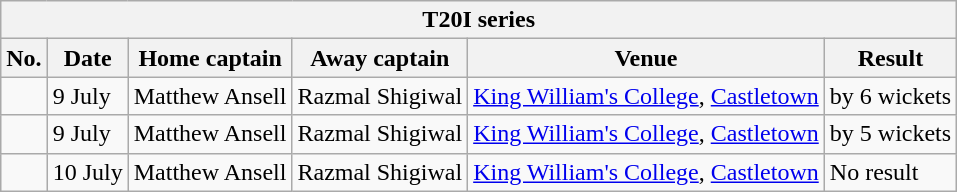<table class="wikitable">
<tr>
<th colspan="6">T20I series</th>
</tr>
<tr>
<th>No.</th>
<th>Date</th>
<th>Home captain</th>
<th>Away captain</th>
<th>Venue</th>
<th>Result</th>
</tr>
<tr>
<td></td>
<td>9 July</td>
<td>Matthew Ansell</td>
<td>Razmal Shigiwal</td>
<td><a href='#'>King William's College</a>, <a href='#'>Castletown</a></td>
<td> by 6 wickets</td>
</tr>
<tr>
<td></td>
<td>9 July</td>
<td>Matthew Ansell</td>
<td>Razmal Shigiwal</td>
<td><a href='#'>King William's College</a>, <a href='#'>Castletown</a></td>
<td> by 5 wickets</td>
</tr>
<tr>
<td></td>
<td>10 July</td>
<td>Matthew Ansell</td>
<td>Razmal Shigiwal</td>
<td><a href='#'>King William's College</a>, <a href='#'>Castletown</a></td>
<td>No result</td>
</tr>
</table>
